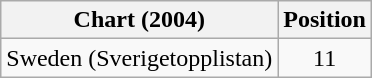<table class="wikitable">
<tr>
<th>Chart (2004)</th>
<th>Position</th>
</tr>
<tr>
<td>Sweden (Sverigetopplistan)</td>
<td align="center">11</td>
</tr>
</table>
